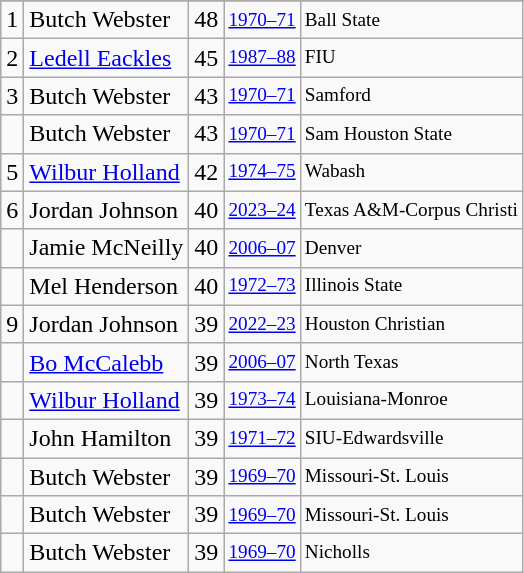<table class="wikitable">
<tr>
</tr>
<tr>
<td>1</td>
<td>Butch Webster</td>
<td>48</td>
<td style="font-size:80%;"><a href='#'>1970–71</a></td>
<td style="font-size:80%;">Ball State</td>
</tr>
<tr>
<td>2</td>
<td><a href='#'>Ledell Eackles</a></td>
<td>45</td>
<td style="font-size:80%;"><a href='#'>1987–88</a></td>
<td style="font-size:80%;">FIU</td>
</tr>
<tr>
<td>3</td>
<td>Butch Webster</td>
<td>43</td>
<td style="font-size:80%;"><a href='#'>1970–71</a></td>
<td style="font-size:80%;">Samford</td>
</tr>
<tr>
<td></td>
<td>Butch Webster</td>
<td>43</td>
<td style="font-size:80%;"><a href='#'>1970–71</a></td>
<td style="font-size:80%;">Sam Houston State</td>
</tr>
<tr>
<td>5</td>
<td><a href='#'>Wilbur Holland</a></td>
<td>42</td>
<td style="font-size:80%;"><a href='#'>1974–75</a></td>
<td style="font-size:80%;">Wabash</td>
</tr>
<tr>
<td>6</td>
<td>Jordan Johnson</td>
<td>40</td>
<td style="font-size:80%;"><a href='#'>2023–24</a></td>
<td style="font-size:80%;">Texas A&M-Corpus Christi</td>
</tr>
<tr>
<td></td>
<td>Jamie McNeilly</td>
<td>40</td>
<td style="font-size:80%;"><a href='#'>2006–07</a></td>
<td style="font-size:80%;">Denver</td>
</tr>
<tr>
<td></td>
<td>Mel Henderson</td>
<td>40</td>
<td style="font-size:80%;"><a href='#'>1972–73</a></td>
<td style="font-size:80%;">Illinois State</td>
</tr>
<tr>
<td>9</td>
<td>Jordan Johnson</td>
<td>39</td>
<td style="font-size:80%;"><a href='#'>2022–23</a></td>
<td style="font-size:80%;">Houston Christian</td>
</tr>
<tr>
<td></td>
<td><a href='#'>Bo McCalebb</a></td>
<td>39</td>
<td style="font-size:80%;"><a href='#'>2006–07</a></td>
<td style="font-size:80%;">North Texas</td>
</tr>
<tr>
<td></td>
<td><a href='#'>Wilbur Holland</a></td>
<td>39</td>
<td style="font-size:80%;"><a href='#'>1973–74</a></td>
<td style="font-size:80%;">Louisiana-Monroe</td>
</tr>
<tr>
<td></td>
<td>John Hamilton</td>
<td>39</td>
<td style="font-size:80%;"><a href='#'>1971–72</a></td>
<td style="font-size:80%;">SIU-Edwardsville</td>
</tr>
<tr>
<td></td>
<td>Butch Webster</td>
<td>39</td>
<td style="font-size:80%;"><a href='#'>1969–70</a></td>
<td style="font-size:80%;">Missouri-St. Louis</td>
</tr>
<tr>
<td></td>
<td>Butch Webster</td>
<td>39</td>
<td style="font-size:80%;"><a href='#'>1969–70</a></td>
<td style="font-size:80%;">Missouri-St. Louis</td>
</tr>
<tr>
<td></td>
<td>Butch Webster</td>
<td>39</td>
<td style="font-size:80%;"><a href='#'>1969–70</a></td>
<td style="font-size:80%;">Nicholls</td>
</tr>
</table>
